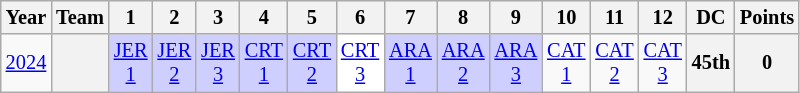<table class="wikitable" style="text-align:center; font-size:85%">
<tr>
<th>Year</th>
<th>Team</th>
<th>1</th>
<th>2</th>
<th>3</th>
<th>4</th>
<th>5</th>
<th>6</th>
<th>7</th>
<th>8</th>
<th>9</th>
<th>10</th>
<th>11</th>
<th>12</th>
<th>DC</th>
<th>Points</th>
</tr>
<tr>
<td><a href='#'>2024</a></td>
<th></th>
<td style="background:#cfcfff;"><a href='#'>JER<br>1</a><br></td>
<td style="background:#cfcfff;"><a href='#'>JER<br>2</a><br></td>
<td style="background:#cfcfff;"><a href='#'>JER<br>3</a><br></td>
<td style="background:#cfcfff;"><a href='#'>CRT<br>1</a><br></td>
<td style="background:#cfcfff;"><a href='#'>CRT<br>2</a><br></td>
<td style="background:#ffffff;"><a href='#'>CRT<br>3</a><br></td>
<td style="background:#cfcfff;"><a href='#'>ARA<br>1</a><br></td>
<td style="background:#cfcfff;"><a href='#'>ARA<br>2</a><br></td>
<td style="background:#cfcfff;"><a href='#'>ARA<br>3</a><br></td>
<td><a href='#'>CAT<br>1</a></td>
<td><a href='#'>CAT<br>2</a></td>
<td><a href='#'>CAT<br>3</a></td>
<th>45th</th>
<th>0</th>
</tr>
</table>
